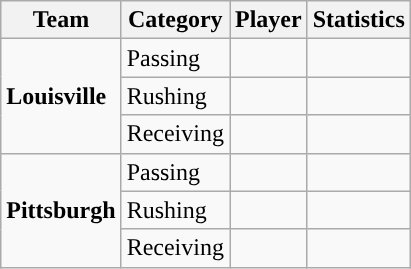<table class="wikitable" style="float: right;">
<tr>
<th>Team</th>
<th>Category</th>
<th>Player</th>
<th>Statistics</th>
</tr>
<tr>
<td rowspan=3><strong>Louisville</strong></td>
<td>Passing</td>
<td></td>
<td></td>
</tr>
<tr>
<td>Rushing</td>
<td></td>
<td></td>
</tr>
<tr>
<td>Receiving</td>
<td></td>
<td></td>
</tr>
<tr>
<td rowspan=3><strong>Pittsburgh</strong></td>
<td>Passing</td>
<td></td>
<td></td>
</tr>
<tr>
<td>Rushing</td>
<td></td>
<td></td>
</tr>
<tr>
<td>Receiving</td>
<td></td>
<td></td>
</tr>
</table>
